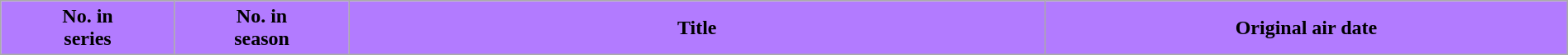<table class="wikitable plainrowheaders" style="width:100%">
<tr>
<th style="background:#B27BFF;width:10%">No. in<br>series</th>
<th style="background:#B27BFF;width:10%">No. in<br>season</th>
<th style="background:#B27BFF;width:40%">Title</th>
<th style="background:#B27BFF;width:30%">Original air date<br>








</th>
</tr>
</table>
